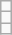<table class="wikitable">
<tr>
<td></td>
</tr>
<tr>
<td></td>
</tr>
<tr>
<td></td>
</tr>
</table>
